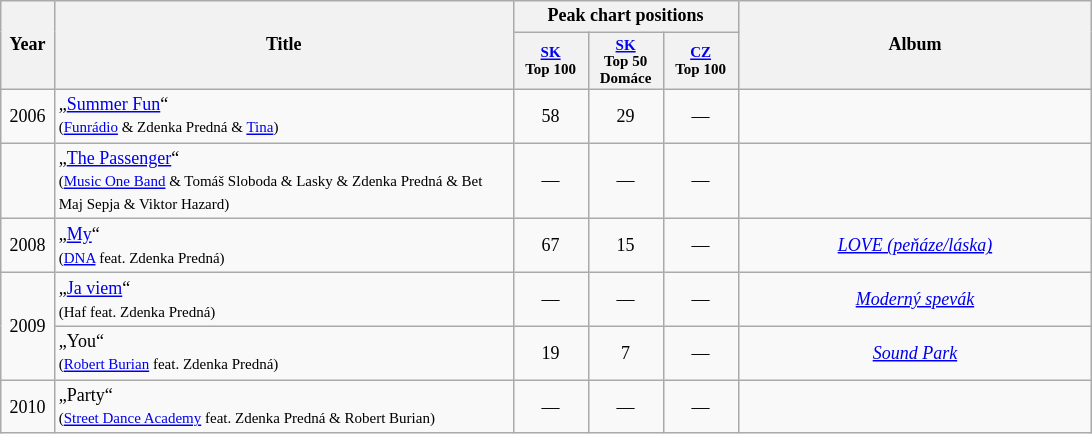<table class="wikitable" style="font-size: 9pt; text-align:center;">
<tr>
<th rowspan="2" style="width:30px;">Year</th>
<th rowspan="2" style="width:300px;">Title</th>
<th colspan="3">Peak chart positions</th>
<th rowspan="2" style="width:230px;">Album</th>
</tr>
<tr style="font-size:smaller;">
<th style="width:45px;"><a href='#'>SK</a><br> Top 100</th>
<th style="width:45px;"><a href='#'>SK</a> <br>Top 50 Domáce</th>
<th style="width:45px;"><a href='#'>CZ</a><br> Top 100</th>
</tr>
<tr>
<td>2006</td>
<td align="left">„<a href='#'>Summer Fun</a>“ <br> <small>(<a href='#'>Funrádio</a> & Zdenka Predná & <a href='#'>Tina</a>)</small></td>
<td>58</td>
<td>29</td>
<td>—</td>
<td></td>
</tr>
<tr>
<td></td>
<td align="left">„<a href='#'>The Passenger</a>“ <br> <small>(<a href='#'>Music One Band</a> & Tomáš Sloboda & Lasky & Zdenka Predná & Bet Maj Sepja & Viktor Hazard)</small></td>
<td>—</td>
<td>—</td>
<td>—</td>
<td></td>
</tr>
<tr>
<td>2008</td>
<td align="left">„<a href='#'>My</a>“ <br> <small>(<a href='#'>DNA</a> feat. Zdenka Predná)</small></td>
<td>67</td>
<td>15</td>
<td>—</td>
<td><em><a href='#'>LOVE (peňáze/láska)</a></em></td>
</tr>
<tr>
<td rowspan="2">2009</td>
<td align="left">„<a href='#'>Ja viem</a>“ <br> <small>(Haf feat. Zdenka Predná)</small></td>
<td>—</td>
<td>—</td>
<td>—</td>
<td><em><a href='#'>Moderný spevák</a></em></td>
</tr>
<tr>
<td align="left">„You“<br> <small>(<a href='#'>Robert Burian</a> feat. Zdenka Predná)</small></td>
<td>19</td>
<td>7</td>
<td>—</td>
<td><em><a href='#'>Sound Park</a></em></td>
</tr>
<tr>
<td rowspan="2">2010</td>
<td align="left">„Party“ <br> <small>(<a href='#'>Street Dance Academy</a> feat. Zdenka Predná & Robert Burian)</small></td>
<td>—</td>
<td>—</td>
<td>—</td>
<td></td>
</tr>
</table>
